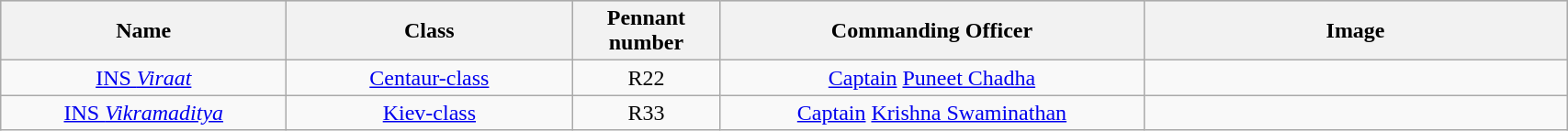<table class="wikitable" style="text-align:center">
<tr style="background:#cccccc">
<th scope="col" style="width: 200px;">Name</th>
<th scope="col" style="width: 200px;">Class</th>
<th scope="col" style="width: 100px;">Pennant number</th>
<th scope="col" style="width: 300px;">Commanding Officer</th>
<th scope="col" style="width: 300px;">Image</th>
</tr>
<tr>
<td><a href='#'>INS <em>Viraat</em></a></td>
<td><a href='#'>Centaur-class</a></td>
<td align="center">R22</td>
<td><a href='#'>Captain</a> <a href='#'>Puneet Chadha</a></td>
<td></td>
</tr>
<tr>
<td><a href='#'>INS <em>Vikramaditya</em></a></td>
<td><a href='#'>Kiev-class</a></td>
<td align="center">R33</td>
<td><a href='#'>Captain</a> <a href='#'>Krishna Swaminathan</a></td>
<td></td>
</tr>
</table>
